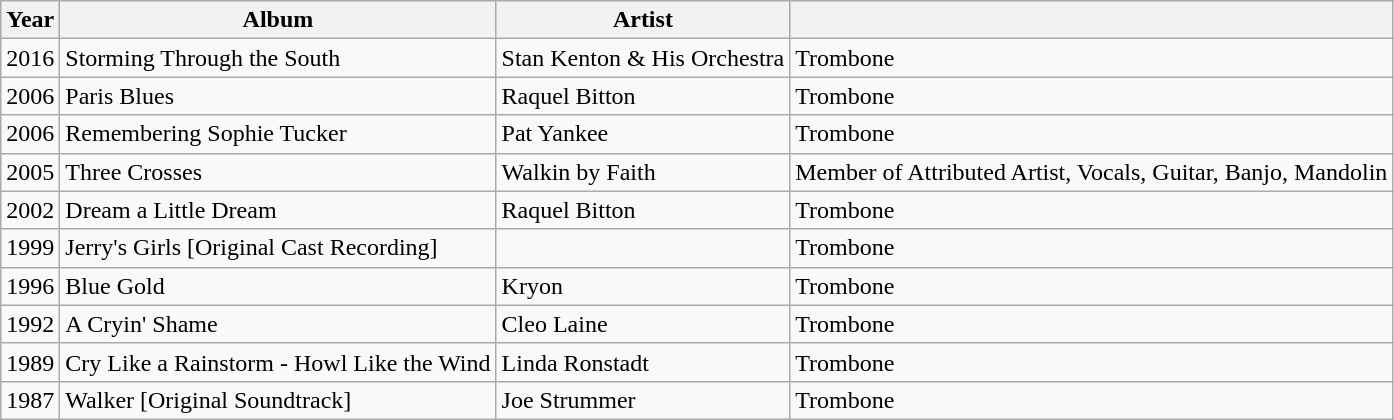<table class="wikitable">
<tr>
<th>Year</th>
<th>Album</th>
<th>Artist</th>
<th></th>
</tr>
<tr>
<td>2016</td>
<td>Storming Through the South</td>
<td>Stan Kenton & His Orchestra</td>
<td>Trombone</td>
</tr>
<tr>
<td>2006</td>
<td>Paris Blues</td>
<td>Raquel Bitton</td>
<td>Trombone</td>
</tr>
<tr>
<td>2006</td>
<td>Remembering Sophie Tucker</td>
<td>Pat Yankee</td>
<td>Trombone</td>
</tr>
<tr>
<td>2005</td>
<td>Three Crosses</td>
<td>Walkin by Faith</td>
<td>Member of Attributed Artist, Vocals, Guitar, Banjo, Mandolin</td>
</tr>
<tr>
<td>2002</td>
<td>Dream a Little Dream</td>
<td>Raquel Bitton</td>
<td>Trombone</td>
</tr>
<tr>
<td>1999</td>
<td>Jerry's Girls [Original Cast Recording]</td>
<td></td>
<td>Trombone</td>
</tr>
<tr>
<td>1996</td>
<td>Blue Gold</td>
<td>Kryon</td>
<td>Trombone</td>
</tr>
<tr>
<td>1992</td>
<td>A Cryin' Shame</td>
<td>Cleo Laine</td>
<td>Trombone</td>
</tr>
<tr>
<td>1989</td>
<td>Cry Like a Rainstorm - Howl Like the Wind</td>
<td>Linda Ronstadt</td>
<td>Trombone</td>
</tr>
<tr>
<td>1987</td>
<td>Walker [Original Soundtrack]</td>
<td>Joe Strummer</td>
<td>Trombone</td>
</tr>
</table>
